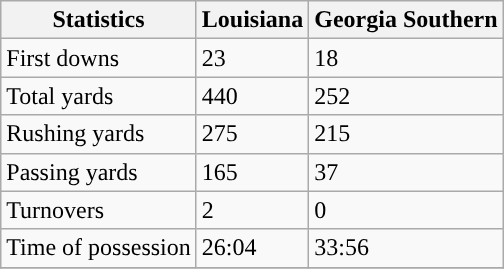<table class="wikitable">
<tr>
<th>Statistics</th>
<th>Louisiana</th>
<th>Georgia Southern</th>
</tr>
<tr>
<td>First downs</td>
<td>23</td>
<td>18</td>
</tr>
<tr>
<td>Total yards</td>
<td>440</td>
<td>252</td>
</tr>
<tr>
<td>Rushing yards</td>
<td>275</td>
<td>215</td>
</tr>
<tr>
<td>Passing yards</td>
<td>165</td>
<td>37</td>
</tr>
<tr>
<td>Turnovers</td>
<td>2</td>
<td>0</td>
</tr>
<tr>
<td>Time of possession</td>
<td>26:04</td>
<td>33:56</td>
</tr>
<tr>
</tr>
</table>
